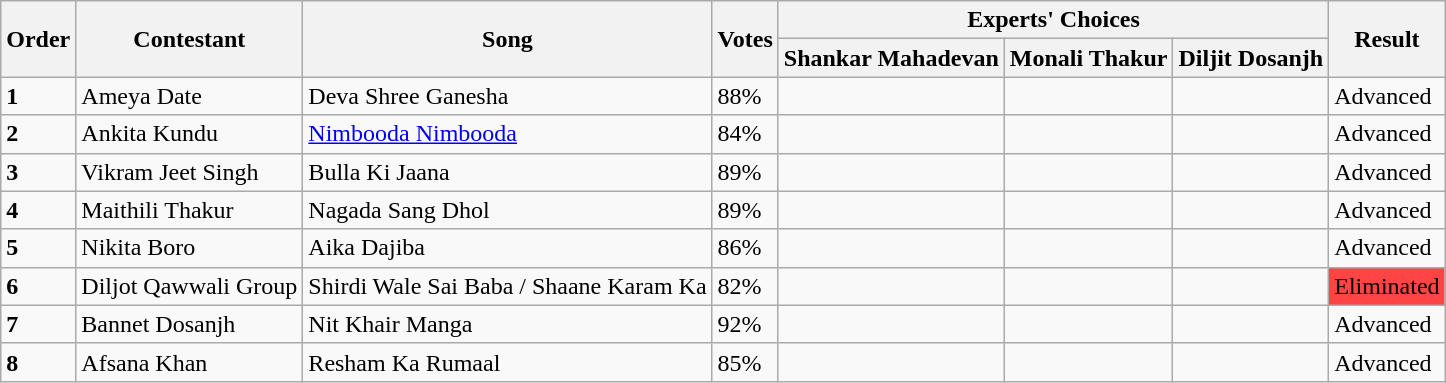<table class="wikitable sortable mw-collapsible">
<tr>
<th rowspan="2">Order</th>
<th rowspan="2">Contestant</th>
<th rowspan="2">Song</th>
<th rowspan="2">Votes</th>
<th colspan="3">Experts' Choices</th>
<th rowspan="2">Result</th>
</tr>
<tr>
<th>Shankar Mahadevan</th>
<th>Monali Thakur</th>
<th>Diljit Dosanjh</th>
</tr>
<tr>
<td><strong>1</strong></td>
<td>Ameya Date</td>
<td>Deva Shree Ganesha</td>
<td>88%</td>
<td></td>
<td></td>
<td></td>
<td>Advanced</td>
</tr>
<tr>
<td><strong>2</strong></td>
<td>Ankita Kundu</td>
<td><a href='#'>Nimbooda Nimbooda</a></td>
<td>84%</td>
<td></td>
<td></td>
<td></td>
<td>Advanced</td>
</tr>
<tr>
<td><strong>3</strong></td>
<td>Vikram Jeet Singh</td>
<td>Bulla Ki Jaana</td>
<td>89%</td>
<td></td>
<td></td>
<td></td>
<td>Advanced</td>
</tr>
<tr>
<td><strong>4</strong></td>
<td>Maithili Thakur</td>
<td>Nagada Sang Dhol</td>
<td>89%</td>
<td></td>
<td></td>
<td></td>
<td>Advanced</td>
</tr>
<tr>
<td><strong>5</strong></td>
<td>Nikita Boro</td>
<td>Aika Dajiba</td>
<td>86%</td>
<td></td>
<td></td>
<td></td>
<td>Advanced</td>
</tr>
<tr>
<td><strong>6</strong></td>
<td>Diljot Qawwali Group</td>
<td>Shirdi Wale Sai Baba / Shaane Karam Ka</td>
<td>82%</td>
<td></td>
<td></td>
<td></td>
<td bgcolor="#ff4444">Eliminated</td>
</tr>
<tr>
<td><strong>7</strong></td>
<td>Bannet Dosanjh</td>
<td>Nit Khair Manga</td>
<td>92%</td>
<td></td>
<td></td>
<td></td>
<td>Advanced</td>
</tr>
<tr>
<td><strong>8</strong></td>
<td>Afsana Khan</td>
<td>Resham Ka Rumaal</td>
<td>85%</td>
<td></td>
<td></td>
<td></td>
<td>Advanced</td>
</tr>
</table>
